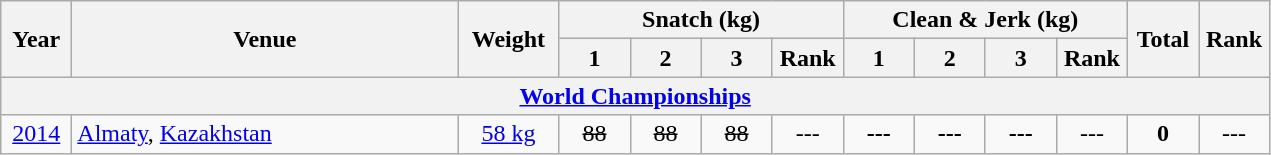<table class = "wikitable" style="text-align:center;">
<tr>
<th rowspan="2" style="width:40px;">Year</th>
<th rowspan="2" style="width:250px;">Venue</th>
<th rowspan="2" style="width:60px;">Weight</th>
<th colspan=4>Snatch (kg)</th>
<th colspan=4>Clean & Jerk (kg)</th>
<th rowspan="2" style="width:40px;">Total</th>
<th rowspan="2" style="width:40px;">Rank</th>
</tr>
<tr>
<th width=40>1</th>
<th width=40>2</th>
<th width=40>3</th>
<th width=40>Rank</th>
<th width=40>1</th>
<th width=40>2</th>
<th width=40>3</th>
<th width=40>Rank</th>
</tr>
<tr>
<th colspan=13><a href='#'>World Championships</a></th>
</tr>
<tr>
<td><a href='#'>2014</a></td>
<td align=left> <a href='#'>Almaty</a>, <a href='#'>Kazakhstan</a></td>
<td><a href='#'>58 kg</a></td>
<td><s> 88</s></td>
<td><s> 88</s></td>
<td><s> 88</s></td>
<td>---</td>
<td><strong>---</strong></td>
<td><strong>---</strong></td>
<td><strong>---</strong></td>
<td>---</td>
<td><strong>0</strong></td>
<td>---</td>
</tr>
</table>
